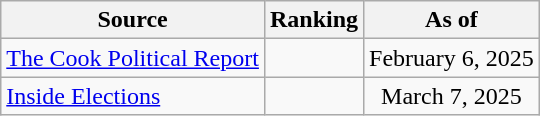<table class="wikitable" style="text-align:center">
<tr>
<th>Source</th>
<th>Ranking</th>
<th>As of</th>
</tr>
<tr>
<td align=left><a href='#'>The Cook Political Report</a></td>
<td></td>
<td>February 6, 2025</td>
</tr>
<tr>
<td align=left><a href='#'>Inside Elections</a></td>
<td></td>
<td>March 7, 2025</td>
</tr>
</table>
